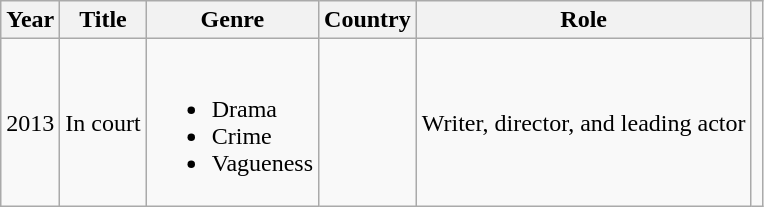<table class="wikitable">
<tr>
<th>Year</th>
<th>Title</th>
<th>Genre</th>
<th>Country</th>
<th>Role</th>
<th></th>
</tr>
<tr>
<td>2013</td>
<td>In court</td>
<td><br><ul><li>Drama</li><li>Crime</li><li>Vagueness</li></ul></td>
<td></td>
<td>Writer, director, and leading actor</td>
<td></td>
</tr>
</table>
